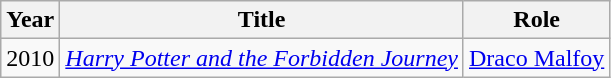<table class="wikitable">
<tr>
<th>Year</th>
<th>Title</th>
<th>Role</th>
</tr>
<tr>
<td>2010</td>
<td><em><a href='#'>Harry Potter and the Forbidden Journey</a></em></td>
<td><a href='#'>Draco Malfoy</a></td>
</tr>
</table>
